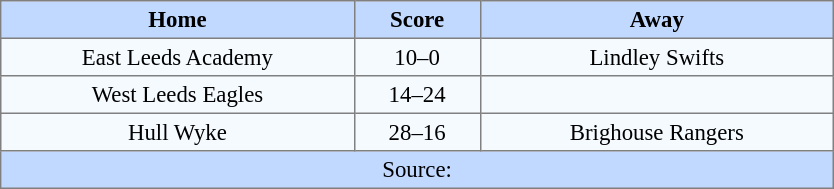<table border=1 style="border-collapse:collapse; font-size:95%; text-align:center;" cellpadding=3 cellspacing=0 width=44%>
<tr bgcolor=#C1D8FF>
<th width=19%>Home</th>
<th width=6%>Score</th>
<th width=19%>Away</th>
</tr>
<tr bgcolor=#F5FAFF>
<td>East Leeds Academy</td>
<td>10–0</td>
<td>Lindley Swifts</td>
</tr>
<tr bgcolor=#F5FAFF>
<td>West Leeds Eagles</td>
<td>14–24</td>
<td></td>
</tr>
<tr bgcolor=#F5FAFF>
<td>Hull Wyke</td>
<td>28–16</td>
<td>Brighouse Rangers</td>
</tr>
<tr bgcolor=#C1D8FF>
<td colspan=3>Source:</td>
</tr>
</table>
